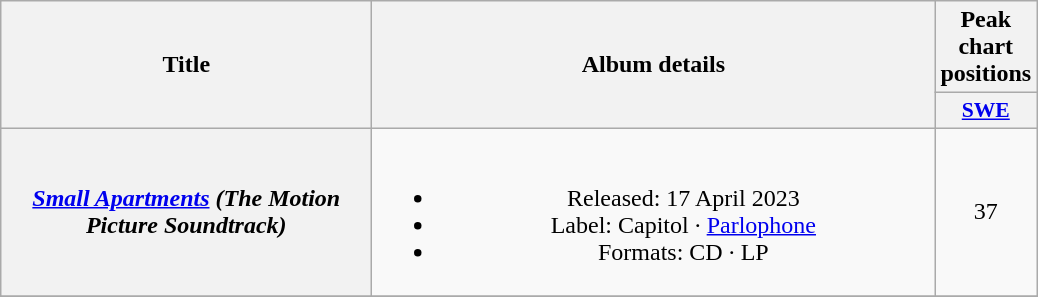<table class="wikitable plainrowheaders" style="text-align:center;" border="1">
<tr>
<th scope="col" rowspan="2" style="width:15em;">Title</th>
<th scope="col" rowspan="2" style="width:23em;">Album details</th>
<th scope="col">Peak chart positions</th>
</tr>
<tr>
<th scope="col" style="width:3em;font-size:90%;"><a href='#'>SWE</a><br></th>
</tr>
<tr>
<th scope="row"><em><a href='#'>Small Apartments</a> (The Motion Picture Soundtrack)</em></th>
<td><br><ul><li>Released: 17 April 2023</li><li>Label: Capitol · <a href='#'>Parlophone</a></li><li>Formats: CD · LP</li></ul></td>
<td>37</td>
</tr>
<tr>
</tr>
</table>
